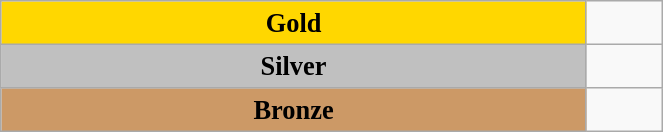<table class="wikitable" style=" text-align:center; font-size:110%;" width="35%">
<tr>
<td bgcolor="gold"><strong>Gold</strong></td>
<td align=left></td>
</tr>
<tr>
<td bgcolor="silver"><strong>Silver</strong></td>
<td align=left></td>
</tr>
<tr>
<td bgcolor="#cc9966"><strong>Bronze</strong></td>
<td align=left></td>
</tr>
</table>
